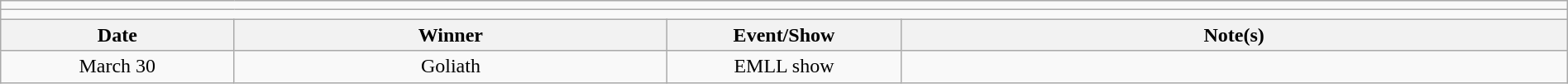<table class="wikitable" style="text-align:center; width:100%;">
<tr>
<td colspan=5></td>
</tr>
<tr>
<td colspan=5><strong></strong></td>
</tr>
<tr>
<th width=14%>Date</th>
<th width=26%>Winner</th>
<th width=14%>Event/Show</th>
<th width=40%>Note(s)</th>
</tr>
<tr>
<td>March 30</td>
<td>Goliath</td>
<td>EMLL show</td>
<td align=left></td>
</tr>
</table>
